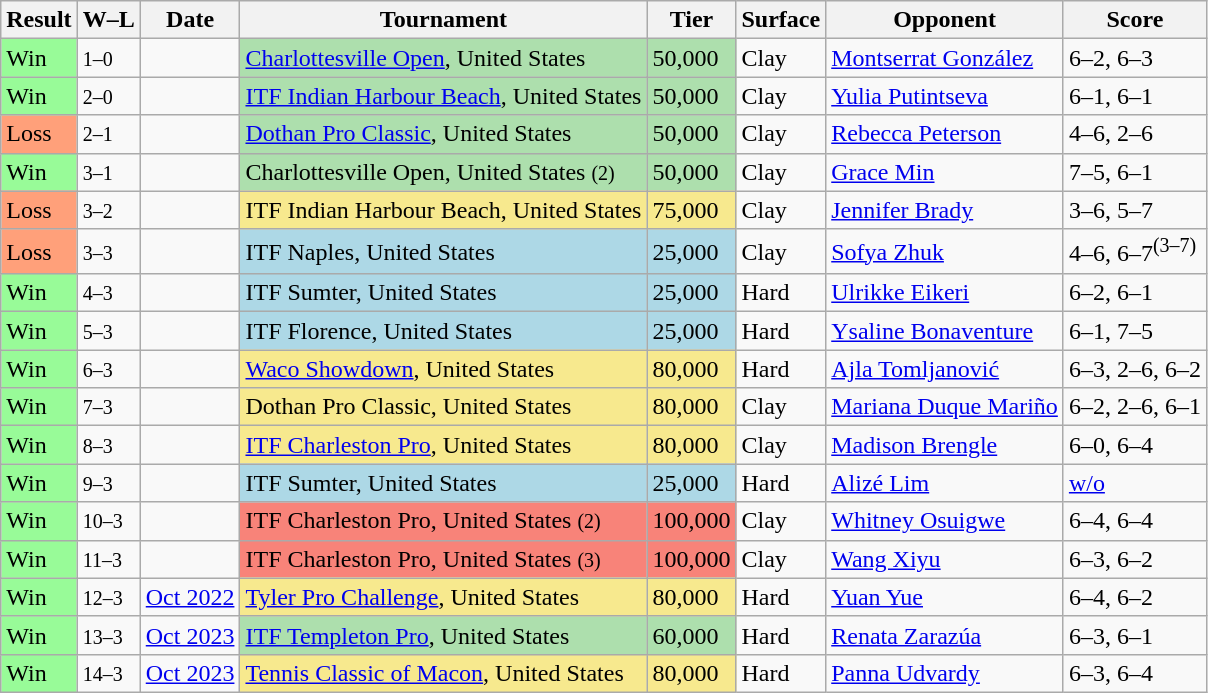<table class="sortable wikitable nowrap">
<tr>
<th>Result</th>
<th class="unsortable">W–L</th>
<th>Date</th>
<th>Tournament</th>
<th>Tier</th>
<th>Surface</th>
<th>Opponent</th>
<th class="unsortable">Score</th>
</tr>
<tr>
<td style="background:#98fb98;">Win</td>
<td><small>1–0</small></td>
<td><a href='#'></a></td>
<td style="background:#addfad;"><a href='#'>Charlottesville Open</a>, United States</td>
<td style="background:#addfad;">50,000</td>
<td>Clay</td>
<td> <a href='#'>Montserrat González</a></td>
<td>6–2, 6–3</td>
</tr>
<tr>
<td style="background:#98fb98;">Win</td>
<td><small>2–0</small></td>
<td><a href='#'></a></td>
<td style="background:#addfad;"><a href='#'>ITF Indian Harbour Beach</a>, United States</td>
<td style="background:#addfad;">50,000</td>
<td>Clay</td>
<td> <a href='#'>Yulia Putintseva</a></td>
<td>6–1, 6–1</td>
</tr>
<tr>
<td style="background:#ffa07a;">Loss</td>
<td><small>2–1</small></td>
<td><a href='#'></a></td>
<td style="background:#addfad;"><a href='#'>Dothan Pro Classic</a>, United States</td>
<td style="background:#addfad;">50,000</td>
<td>Clay</td>
<td> <a href='#'>Rebecca Peterson</a></td>
<td>4–6, 2–6</td>
</tr>
<tr>
<td style="background:#98fb98;">Win</td>
<td><small>3–1</small></td>
<td><a href='#'></a></td>
<td style="background:#addfad;">Charlottesville Open, United States <small>(2)</small></td>
<td style="background:#addfad;">50,000</td>
<td>Clay</td>
<td> <a href='#'>Grace Min</a></td>
<td>7–5, 6–1</td>
</tr>
<tr>
<td style="background:#ffa07a;">Loss</td>
<td><small>3–2</small></td>
<td><a href='#'></a></td>
<td style="background:#f7e98e;">ITF Indian Harbour Beach, United States</td>
<td style="background:#f7e98e;">75,000</td>
<td>Clay</td>
<td> <a href='#'>Jennifer Brady</a></td>
<td>3–6, 5–7</td>
</tr>
<tr>
<td style="background:#ffa07a;">Loss</td>
<td><small>3–3</small></td>
<td></td>
<td style="background:lightblue;">ITF Naples, United States</td>
<td style="background:lightblue;">25,000</td>
<td>Clay</td>
<td> <a href='#'>Sofya Zhuk</a></td>
<td>4–6, 6–7<sup>(3–7)</sup></td>
</tr>
<tr>
<td style="background:#98fb98;">Win</td>
<td><small>4–3</small></td>
<td></td>
<td style="background:lightblue;">ITF Sumter, United States</td>
<td style="background:lightblue;">25,000</td>
<td>Hard</td>
<td> <a href='#'>Ulrikke Eikeri</a></td>
<td>6–2, 6–1</td>
</tr>
<tr>
<td style="background:#98fb98;">Win</td>
<td><small>5–3</small></td>
<td></td>
<td style="background:lightblue;">ITF Florence, United States</td>
<td style="background:lightblue;">25,000</td>
<td>Hard</td>
<td> <a href='#'>Ysaline Bonaventure</a></td>
<td>6–1, 7–5</td>
</tr>
<tr>
<td style="background:#98fb98;">Win</td>
<td><small>6–3</small></td>
<td><a href='#'></a></td>
<td style="background:#f7e98e;"><a href='#'>Waco Showdown</a>, United States</td>
<td style="background:#f7e98e;">80,000</td>
<td>Hard</td>
<td> <a href='#'>Ajla Tomljanović</a></td>
<td>6–3, 2–6, 6–2</td>
</tr>
<tr>
<td style="background:#98fb98;">Win</td>
<td><small>7–3</small></td>
<td><a href='#'></a></td>
<td style="background:#f7e98e;">Dothan Pro Classic, United States</td>
<td style="background:#f7e98e;">80,000</td>
<td>Clay</td>
<td> <a href='#'>Mariana Duque Mariño</a></td>
<td>6–2, 2–6, 6–1</td>
</tr>
<tr>
<td style="background:#98fb98;">Win</td>
<td><small>8–3</small></td>
<td><a href='#'></a></td>
<td style="background:#f7e98e;"><a href='#'>ITF Charleston Pro</a>, United States</td>
<td style="background:#f7e98e;">80,000</td>
<td>Clay</td>
<td> <a href='#'>Madison Brengle</a></td>
<td>6–0, 6–4</td>
</tr>
<tr>
<td style="background:#98fb98;">Win</td>
<td><small>9–3</small></td>
<td></td>
<td style="background:lightblue;">ITF Sumter, United States</td>
<td style="background:lightblue;">25,000</td>
<td>Hard</td>
<td> <a href='#'>Alizé Lim</a></td>
<td><a href='#'>w/o</a></td>
</tr>
<tr>
<td style="background:#98fb98;">Win</td>
<td><small>10–3</small></td>
<td><a href='#'></a></td>
<td style="background:#f88379;">ITF Charleston Pro, United States <small>(2)</small></td>
<td style="background:#f88379;">100,000</td>
<td>Clay</td>
<td> <a href='#'>Whitney Osuigwe</a></td>
<td>6–4, 6–4</td>
</tr>
<tr>
<td style="background:#98fb98;">Win</td>
<td><small>11–3</small></td>
<td><a href='#'></a></td>
<td style="background:#f88379;">ITF Charleston Pro, United States <small>(3)</small></td>
<td style="background:#f88379;">100,000</td>
<td>Clay</td>
<td> <a href='#'>Wang Xiyu</a></td>
<td>6–3, 6–2</td>
</tr>
<tr>
<td style="background:#98fb98;">Win</td>
<td><small>12–3</small></td>
<td><a href='#'>Oct 2022</a></td>
<td style="background:#f7e98e;"><a href='#'>Tyler Pro Challenge</a>, United States</td>
<td style="background:#f7e98e;">80,000</td>
<td>Hard</td>
<td> <a href='#'>Yuan Yue</a></td>
<td>6–4, 6–2</td>
</tr>
<tr>
<td style="background:#98fb98;">Win</td>
<td><small>13–3</small></td>
<td><a href='#'>Oct 2023</a></td>
<td style="background:#addfad;"><a href='#'>ITF Templeton Pro</a>, United States</td>
<td style="background:#addfad;">60,000</td>
<td>Hard</td>
<td> <a href='#'>Renata Zarazúa</a></td>
<td>6–3, 6–1</td>
</tr>
<tr>
<td style="background:#98fb98;">Win</td>
<td><small>14–3</small></td>
<td><a href='#'>Oct 2023</a></td>
<td style="background:#f7e98e;"><a href='#'>Tennis Classic of Macon</a>, United States</td>
<td style="background:#f7e98e;">80,000</td>
<td>Hard</td>
<td> <a href='#'>Panna Udvardy</a></td>
<td>6–3, 6–4</td>
</tr>
</table>
